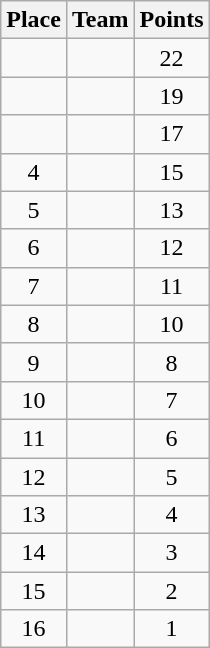<table class="wikitable" style="text-align:center">
<tr>
<th>Place</th>
<th>Team</th>
<th>Points</th>
</tr>
<tr>
<td></td>
<td align=left></td>
<td>22</td>
</tr>
<tr>
<td></td>
<td align=left></td>
<td>19</td>
</tr>
<tr>
<td></td>
<td align=left></td>
<td>17</td>
</tr>
<tr>
<td>4</td>
<td align=left></td>
<td>15</td>
</tr>
<tr>
<td>5</td>
<td align=left></td>
<td>13</td>
</tr>
<tr>
<td>6</td>
<td align=left></td>
<td>12</td>
</tr>
<tr>
<td>7</td>
<td align=left></td>
<td>11</td>
</tr>
<tr>
<td>8</td>
<td align=left></td>
<td>10</td>
</tr>
<tr>
<td>9</td>
<td align=left></td>
<td>8</td>
</tr>
<tr>
<td>10</td>
<td align=left></td>
<td>7</td>
</tr>
<tr>
<td>11</td>
<td align=left></td>
<td>6</td>
</tr>
<tr>
<td>12</td>
<td align=left></td>
<td>5</td>
</tr>
<tr>
<td>13</td>
<td align=left></td>
<td>4</td>
</tr>
<tr>
<td>14</td>
<td align=left></td>
<td>3</td>
</tr>
<tr>
<td>15</td>
<td align=left></td>
<td>2</td>
</tr>
<tr>
<td>16</td>
<td align=left></td>
<td>1</td>
</tr>
</table>
